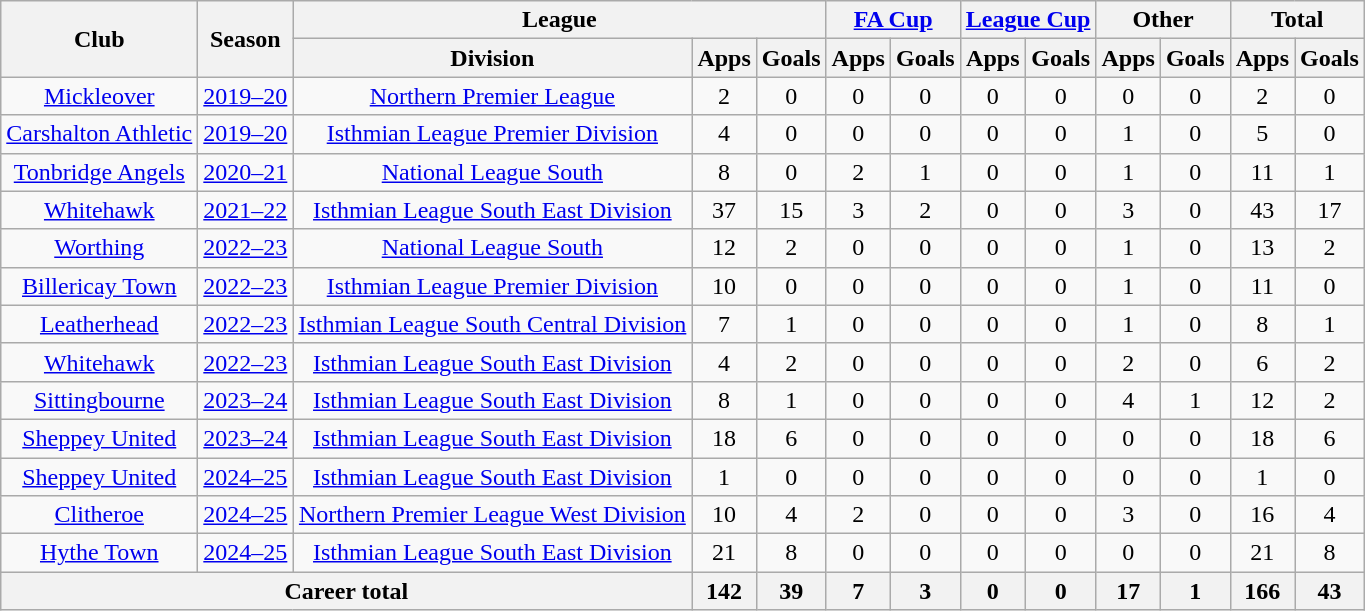<table class="wikitable" style="text-align:center">
<tr>
<th rowspan="2">Club</th>
<th rowspan="2">Season</th>
<th colspan="3">League</th>
<th colspan="2"><a href='#'>FA Cup</a></th>
<th colspan="2"><a href='#'>League Cup</a></th>
<th colspan="2">Other</th>
<th colspan="2">Total</th>
</tr>
<tr>
<th>Division</th>
<th>Apps</th>
<th>Goals</th>
<th>Apps</th>
<th>Goals</th>
<th>Apps</th>
<th>Goals</th>
<th>Apps</th>
<th>Goals</th>
<th>Apps</th>
<th>Goals</th>
</tr>
<tr>
<td><a href='#'>Mickleover</a></td>
<td><a href='#'>2019–20</a></td>
<td><a href='#'>Northern Premier League</a></td>
<td>2</td>
<td>0</td>
<td>0</td>
<td>0</td>
<td>0</td>
<td>0</td>
<td>0</td>
<td>0</td>
<td>2</td>
<td>0</td>
</tr>
<tr>
<td><a href='#'>Carshalton Athletic</a></td>
<td><a href='#'>2019–20</a></td>
<td><a href='#'>Isthmian League Premier Division</a></td>
<td>4</td>
<td>0</td>
<td>0</td>
<td>0</td>
<td>0</td>
<td>0</td>
<td>1</td>
<td>0</td>
<td>5</td>
<td>0</td>
</tr>
<tr>
<td><a href='#'>Tonbridge Angels</a></td>
<td><a href='#'>2020–21</a></td>
<td><a href='#'>National League South</a></td>
<td>8</td>
<td>0</td>
<td>2</td>
<td>1</td>
<td>0</td>
<td>0</td>
<td>1</td>
<td>0</td>
<td>11</td>
<td>1</td>
</tr>
<tr>
<td><a href='#'>Whitehawk</a></td>
<td><a href='#'>2021–22</a></td>
<td><a href='#'>Isthmian League South East Division</a></td>
<td>37</td>
<td>15</td>
<td>3</td>
<td>2</td>
<td>0</td>
<td>0</td>
<td>3</td>
<td>0</td>
<td>43</td>
<td>17</td>
</tr>
<tr>
<td><a href='#'>Worthing</a></td>
<td><a href='#'>2022–23</a></td>
<td><a href='#'>National League South</a></td>
<td>12</td>
<td>2</td>
<td>0</td>
<td>0</td>
<td>0</td>
<td>0</td>
<td>1</td>
<td>0</td>
<td>13</td>
<td>2</td>
</tr>
<tr>
<td><a href='#'>Billericay Town</a></td>
<td><a href='#'>2022–23</a></td>
<td><a href='#'>Isthmian League Premier Division</a></td>
<td>10</td>
<td>0</td>
<td>0</td>
<td>0</td>
<td>0</td>
<td>0</td>
<td>1</td>
<td>0</td>
<td>11</td>
<td>0</td>
</tr>
<tr>
<td><a href='#'>Leatherhead</a></td>
<td><a href='#'>2022–23</a></td>
<td><a href='#'>Isthmian League South Central Division</a></td>
<td>7</td>
<td>1</td>
<td>0</td>
<td>0</td>
<td>0</td>
<td>0</td>
<td>1</td>
<td>0</td>
<td>8</td>
<td>1</td>
</tr>
<tr>
<td><a href='#'>Whitehawk</a></td>
<td><a href='#'>2022–23</a></td>
<td><a href='#'>Isthmian League South East Division</a></td>
<td>4</td>
<td>2</td>
<td>0</td>
<td>0</td>
<td>0</td>
<td>0</td>
<td>2</td>
<td>0</td>
<td>6</td>
<td>2</td>
</tr>
<tr>
<td><a href='#'>Sittingbourne</a></td>
<td><a href='#'>2023–24</a></td>
<td><a href='#'>Isthmian League South East Division</a></td>
<td>8</td>
<td>1</td>
<td>0</td>
<td>0</td>
<td>0</td>
<td>0</td>
<td>4</td>
<td>1</td>
<td>12</td>
<td>2</td>
</tr>
<tr>
<td><a href='#'>Sheppey United</a></td>
<td><a href='#'>2023–24</a></td>
<td><a href='#'>Isthmian League South East Division</a></td>
<td>18</td>
<td>6</td>
<td>0</td>
<td>0</td>
<td>0</td>
<td>0</td>
<td>0</td>
<td>0</td>
<td>18</td>
<td>6</td>
</tr>
<tr>
<td><a href='#'>Sheppey United</a></td>
<td><a href='#'>2024–25</a></td>
<td><a href='#'>Isthmian League South East Division</a></td>
<td>1</td>
<td>0</td>
<td>0</td>
<td>0</td>
<td>0</td>
<td>0</td>
<td>0</td>
<td>0</td>
<td>1</td>
<td>0</td>
</tr>
<tr>
<td><a href='#'>Clitheroe</a></td>
<td><a href='#'>2024–25</a></td>
<td><a href='#'>Northern Premier League West Division</a></td>
<td>10</td>
<td>4</td>
<td>2</td>
<td>0</td>
<td>0</td>
<td>0</td>
<td>3</td>
<td>0</td>
<td>16</td>
<td>4</td>
</tr>
<tr>
<td><a href='#'>Hythe Town</a></td>
<td><a href='#'>2024–25</a></td>
<td><a href='#'>Isthmian League South East Division</a></td>
<td>21</td>
<td>8</td>
<td>0</td>
<td>0</td>
<td>0</td>
<td>0</td>
<td>0</td>
<td>0</td>
<td>21</td>
<td>8</td>
</tr>
<tr>
<th colspan="3">Career total</th>
<th>142</th>
<th>39</th>
<th>7</th>
<th>3</th>
<th>0</th>
<th>0</th>
<th>17</th>
<th>1</th>
<th>166</th>
<th>43</th>
</tr>
</table>
